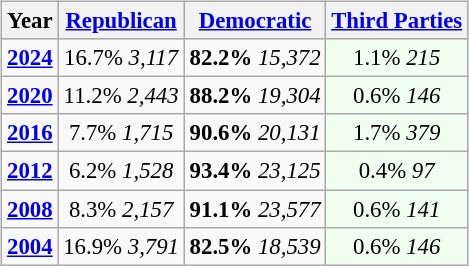<table class="wikitable" style="float:right; font-size:95%;">
<tr bgcolor=lightgrey>
<th>Year</th>
<th><a href='#'>Republican</a></th>
<th><a href='#'>Democratic</a></th>
<th><a href='#'>Third Parties</a></th>
</tr>
<tr>
<td style="text-align:center;" ><strong><a href='#'>2024</a></strong></td>
<td style="text-align:center;" >16.7% <em>3,117</em></td>
<td style="text-align:center;" ><strong>82.2%</strong> <em>15,372</em></td>
<td style="text-align:center; background:honeyDew;">1.1% <em>215</em></td>
</tr>
<tr>
<td style="text-align:center;" ><strong><a href='#'>2020</a></strong></td>
<td style="text-align:center;" >11.2% <em>2,443</em></td>
<td style="text-align:center;" ><strong>88.2%</strong> <em>19,304</em></td>
<td style="text-align:center; background:honeyDew;">0.6% <em>146</em></td>
</tr>
<tr>
<td style="text-align:center;" ><strong><a href='#'>2016</a></strong></td>
<td style="text-align:center;" >7.7% <em>1,715</em></td>
<td style="text-align:center;" ><strong>90.6%</strong> <em>20,131</em></td>
<td style="text-align:center; background:honeyDew;">1.7% <em>379</em></td>
</tr>
<tr>
<td style="text-align:center;" ><strong><a href='#'>2012</a></strong></td>
<td style="text-align:center;" >6.2% <em>1,528</em></td>
<td style="text-align:center;" ><strong>93.4%</strong> <em>23,125</em></td>
<td style="text-align:center; background:honeyDew;">0.4% <em>97</em></td>
</tr>
<tr>
<td style="text-align:center;" ><strong><a href='#'>2008</a></strong></td>
<td style="text-align:center;" >8.3% <em>2,157</em></td>
<td style="text-align:center;" ><strong>91.1%</strong> <em>23,577</em></td>
<td style="text-align:center; background:honeyDew;">0.6% <em>141</em></td>
</tr>
<tr>
<td style="text-align:center;" ><strong><a href='#'>2004</a></strong></td>
<td style="text-align:center;" >16.9% <em>3,791</em></td>
<td style="text-align:center;" ><strong>82.5%</strong> <em>18,539</em></td>
<td style="text-align:center; background:honeyDew;">0.6% <em>146</em></td>
</tr>
</table>
